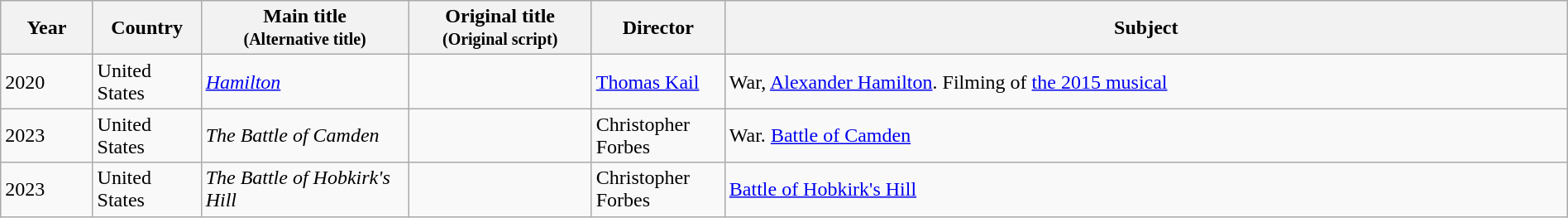<table class="wikitable sortable" style="width:100%;">
<tr>
<th>Year</th>
<th width= 80>Country</th>
<th class="unsortable" style="width:160px;">Main title<br><small>(Alternative title)</small></th>
<th class="unsortable" style="width:140px;">Original title<br><small>(Original script)</small></th>
<th width=100>Director</th>
<th class="unsortable">Subject</th>
</tr>
<tr>
<td>2020</td>
<td>United States</td>
<td><em><a href='#'>Hamilton</a></em></td>
<td></td>
<td><a href='#'>Thomas Kail</a></td>
<td>War, <a href='#'>Alexander Hamilton</a>. Filming of <a href='#'>the 2015 musical</a></td>
</tr>
<tr>
<td>2023</td>
<td>United States</td>
<td><em>The Battle of Camden</em></td>
<td></td>
<td>Christopher Forbes</td>
<td>War. <a href='#'>Battle of Camden</a></td>
</tr>
<tr>
<td>2023</td>
<td>United States</td>
<td><em>The Battle of Hobkirk's Hill</em></td>
<td></td>
<td>Christopher Forbes</td>
<td><a href='#'>Battle of Hobkirk's Hill</a></td>
</tr>
</table>
